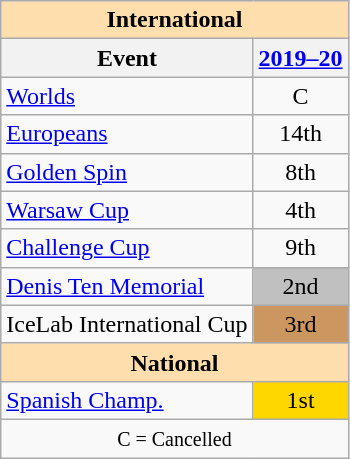<table class="wikitable" style="text-align:center">
<tr>
<th style="background-color: #ffdead; " colspan=2 align=center>International</th>
</tr>
<tr>
<th>Event</th>
<th><a href='#'>2019–20</a></th>
</tr>
<tr>
<td align=left><a href='#'>Worlds</a></td>
<td>C</td>
</tr>
<tr>
<td align=left><a href='#'>Europeans</a></td>
<td>14th</td>
</tr>
<tr>
<td align=left> <a href='#'>Golden Spin</a></td>
<td>8th</td>
</tr>
<tr>
<td align=left> <a href='#'>Warsaw Cup</a></td>
<td>4th</td>
</tr>
<tr>
<td align=left><a href='#'>Challenge Cup</a></td>
<td>9th</td>
</tr>
<tr>
<td align=left><a href='#'>Denis Ten Memorial</a></td>
<td bgcolor=silver>2nd</td>
</tr>
<tr>
<td align=left>IceLab International Cup</td>
<td bgcolor=cc966>3rd</td>
</tr>
<tr>
<th style="background-color: #ffdead; " colspan=2 align=center>National</th>
</tr>
<tr>
<td align=left><a href='#'>Spanish Champ.</a></td>
<td bgcolor=gold>1st</td>
</tr>
<tr>
<td colspan=2 align=center><small> C = Cancelled </small></td>
</tr>
</table>
